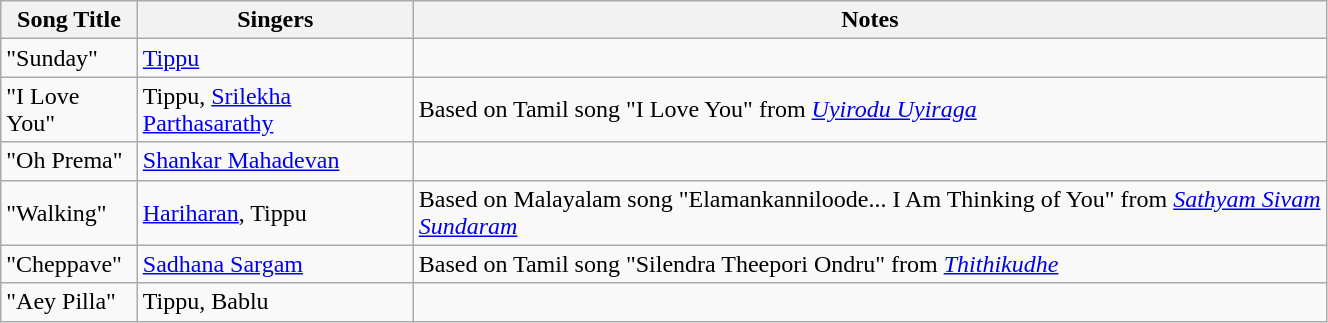<table class="wikitable" width="70%">
<tr>
<th>Song Title</th>
<th>Singers</th>
<th>Notes</th>
</tr>
<tr>
<td>"Sunday"</td>
<td><a href='#'>Tippu</a></td>
<td></td>
</tr>
<tr>
<td>"I Love You"</td>
<td>Tippu, <a href='#'>Srilekha Parthasarathy</a></td>
<td>Based on Tamil song "I Love You" from <em><a href='#'>Uyirodu Uyiraga</a></em></td>
</tr>
<tr>
<td>"Oh Prema"</td>
<td><a href='#'>Shankar Mahadevan</a></td>
<td></td>
</tr>
<tr>
<td>"Walking"</td>
<td><a href='#'>Hariharan</a>, Tippu</td>
<td>Based on Malayalam song "Elamankanniloode... I Am Thinking of You" from <em><a href='#'>Sathyam Sivam Sundaram</a></em></td>
</tr>
<tr>
<td>"Cheppave"</td>
<td><a href='#'>Sadhana Sargam</a></td>
<td>Based on Tamil song "Silendra Theepori Ondru" from <em><a href='#'>Thithikudhe</a></em></td>
</tr>
<tr>
<td>"Aey Pilla"</td>
<td>Tippu, Bablu</td>
<td></td>
</tr>
</table>
